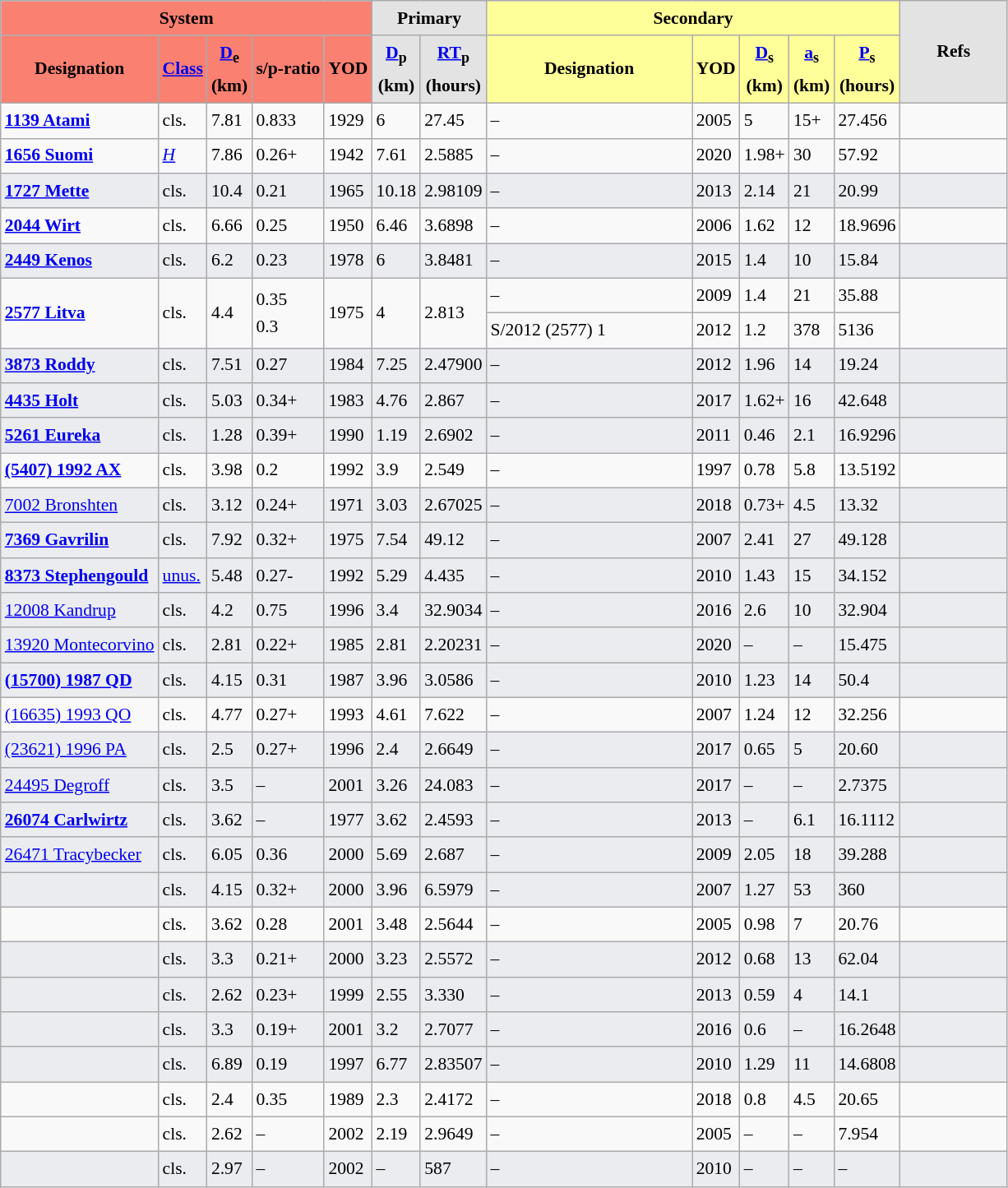<table class="wikitable sortable" style="text-align: left; font-size: 0.9em; line-height:1.5em;">
<tr>
<th colspan=5 style="background-color: #FA8072;">System</th>
<th colspan=2 style="background-color: #e3e3e3;">Primary</th>
<th colspan=5 style="background-color: #FFFF99;">Secondary</th>
<th width=80 class="unsortable" rowspan=2 style="background-color: #e3e3e3;">Refs</th>
</tr>
<tr>
<th style="background-color: #FA8072;">Designation</th>
<th style="background-color: #FA8072;"><a href='#'>Class</a></th>
<th style="background-color: #FA8072;" data-sort-type="number"><a href='#'>D</a><sub>e</sub><br>(km)</th>
<th style="background-color: #FA8072;" data-sort-type="number">s/p-ratio</th>
<th style="background-color: #FA8072;">YOD</th>
<th style="background-color: #e3e3e3;" data-sort-type="number"><a href='#'>D</a><sub>p</sub><br>(km)</th>
<th style="background-color: #e3e3e3;" data-sort-type="number"><a href='#'>RT</a><sub>p</sub><br>(hours)</th>
<th style="background-color: #FFFF99;" width=160>Designation</th>
<th style="background-color: #FFFF99;">YOD</th>
<th style="background-color: #FFFF99;" data-sort-type="number"><a href='#'>D</a><sub>s</sub><br>(km)</th>
<th style="background-color: #FFFF99;" data-sort-type="number"><a href='#'>a</a><sub>s</sub><br>(km)</th>
<th style="background-color: #FFFF99;" data-sort-type="number"><a href='#'>P</a><sub>s</sub><br>(hours)</th>
</tr>
<tr id=1139>
<td><strong><a href='#'>1139 Atami</a></strong></td>
<td>cls.</td>
<td>7.81</td>
<td>0.833</td>
<td>1929</td>
<td>6</td>
<td>27.45</td>
<td>–</td>
<td>2005</td>
<td>5</td>
<td>15+</td>
<td>27.456</td>
<td>   </td>
</tr>
<tr id=1656>
<td><strong><a href='#'>1656 Suomi</a></strong></td>
<td><a href='#'><em>H</em></a></td>
<td>7.86</td>
<td>0.26+</td>
<td>1942</td>
<td>7.61</td>
<td>2.5885</td>
<td>–</td>
<td>2020</td>
<td>1.98+</td>
<td>30</td>
<td>57.92</td>
<td>   </td>
</tr>
<tr id=1727 bgcolor=eaecf0>
<td><strong><a href='#'>1727 Mette</a></strong></td>
<td>cls.</td>
<td>10.4</td>
<td>0.21</td>
<td>1965</td>
<td>10.18</td>
<td>2.98109</td>
<td>–</td>
<td>2013</td>
<td>2.14</td>
<td>21</td>
<td>20.99</td>
<td>   </td>
</tr>
<tr id=2044>
<td><strong><a href='#'>2044 Wirt</a></strong></td>
<td>cls.</td>
<td>6.66</td>
<td>0.25</td>
<td>1950</td>
<td>6.46</td>
<td>3.6898</td>
<td>–</td>
<td>2006</td>
<td>1.62</td>
<td>12</td>
<td>18.9696</td>
<td>   </td>
</tr>
<tr id=2449 bgcolor=eaecf0>
<td><strong><a href='#'>2449 Kenos</a></strong></td>
<td>cls.</td>
<td>6.2</td>
<td>0.23</td>
<td>1978</td>
<td>6</td>
<td>3.8481</td>
<td>–</td>
<td>2015</td>
<td>1.4</td>
<td>10</td>
<td>15.84</td>
<td>   </td>
</tr>
<tr id=2577>
<td rowspan=2><strong><a href='#'>2577 Litva</a></strong></td>
<td rowspan=2>cls.</td>
<td rowspan=2>4.4</td>
<td rowspan=2>0.35<br>0.3</td>
<td rowspan=2>1975</td>
<td rowspan=2>4</td>
<td rowspan=2>2.813</td>
<td>–</td>
<td>2009</td>
<td>1.4</td>
<td>21</td>
<td>35.88</td>
<td rowspan=2>   </td>
</tr>
<tr>
<td>S/2012 (2577) 1</td>
<td>2012</td>
<td>1.2</td>
<td>378</td>
<td>5136</td>
</tr>
<tr id=3873 bgcolor=eaecf0>
<td><strong><a href='#'>3873 Roddy</a></strong></td>
<td>cls.</td>
<td>7.51</td>
<td>0.27</td>
<td>1984</td>
<td>7.25</td>
<td>2.47900</td>
<td>–</td>
<td>2012</td>
<td>1.96</td>
<td>14</td>
<td>19.24</td>
<td>   </td>
</tr>
<tr id=4435 bgcolor=eaecf0>
<td><strong><a href='#'>4435 Holt</a></strong></td>
<td>cls.</td>
<td>5.03</td>
<td>0.34+</td>
<td>1983</td>
<td>4.76</td>
<td>2.867</td>
<td>–</td>
<td>2017</td>
<td>1.62+</td>
<td>16</td>
<td>42.648</td>
<td>   </td>
</tr>
<tr id=5261 bgcolor=eaecf0>
<td><strong><a href='#'>5261 Eureka</a></strong></td>
<td>cls.</td>
<td>1.28</td>
<td>0.39+</td>
<td>1990</td>
<td>1.19</td>
<td>2.6902</td>
<td>–</td>
<td>2011</td>
<td>0.46</td>
<td>2.1</td>
<td>16.9296</td>
<td>   </td>
</tr>
<tr id=5407>
<td><strong><a href='#'>(5407) 1992 AX</a></strong></td>
<td>cls.</td>
<td>3.98</td>
<td>0.2</td>
<td>1992</td>
<td>3.9</td>
<td>2.549</td>
<td>–</td>
<td>1997</td>
<td>0.78</td>
<td>5.8</td>
<td>13.5192</td>
<td>   </td>
</tr>
<tr id=7002 bgcolor=eaecf0>
<td><a href='#'>7002 Bronshten</a></td>
<td>cls.</td>
<td>3.12</td>
<td>0.24+</td>
<td>1971</td>
<td>3.03</td>
<td>2.67025</td>
<td>–</td>
<td>2018</td>
<td>0.73+</td>
<td>4.5</td>
<td>13.32</td>
<td>   </td>
</tr>
<tr id=7369 bgcolor=eaecf0>
<td><strong><a href='#'>7369 Gavrilin</a></strong></td>
<td>cls.</td>
<td>7.92</td>
<td>0.32+</td>
<td>1975</td>
<td>7.54</td>
<td>49.12</td>
<td>–</td>
<td>2007</td>
<td>2.41</td>
<td>27</td>
<td>49.128</td>
<td>   </td>
</tr>
<tr id=8373 bgcolor=eaecf0>
<td><strong><a href='#'>8373 Stephengould</a></strong></td>
<td><a href='#'>unus.</a></td>
<td>5.48</td>
<td>0.27-</td>
<td>1992</td>
<td>5.29</td>
<td>4.435</td>
<td>–</td>
<td>2010</td>
<td>1.43</td>
<td>15</td>
<td>34.152</td>
<td>   </td>
</tr>
<tr id=12008 bgcolor=eaecf0>
<td><a href='#'>12008 Kandrup</a></td>
<td>cls.</td>
<td>4.2</td>
<td>0.75</td>
<td>1996</td>
<td>3.4</td>
<td>32.9034</td>
<td>–</td>
<td>2016</td>
<td>2.6</td>
<td>10</td>
<td>32.904</td>
<td>   </td>
</tr>
<tr id=13920 bgcolor=eaecf0>
<td><a href='#'>13920 Montecorvino</a></td>
<td>cls.</td>
<td>2.81</td>
<td>0.22+</td>
<td>1985</td>
<td>2.81</td>
<td>2.20231</td>
<td>–</td>
<td>2020</td>
<td>–</td>
<td>–</td>
<td>15.475</td>
<td>   </td>
</tr>
<tr id=15700 bgcolor=eaecf0>
<td><strong><a href='#'>(15700) 1987 QD</a></strong></td>
<td>cls.</td>
<td>4.15</td>
<td>0.31</td>
<td>1987</td>
<td>3.96</td>
<td>3.0586</td>
<td>–</td>
<td>2010</td>
<td>1.23</td>
<td>14</td>
<td>50.4</td>
<td>   </td>
</tr>
<tr id=16635>
<td><a href='#'>(16635) 1993 QO</a></td>
<td>cls.</td>
<td>4.77</td>
<td>0.27+</td>
<td>1993</td>
<td>4.61</td>
<td>7.622</td>
<td>–</td>
<td>2007</td>
<td>1.24</td>
<td>12</td>
<td>32.256</td>
<td>   </td>
</tr>
<tr id=23621 bgcolor=eaecf0>
<td><a href='#'>(23621) 1996 PA</a></td>
<td>cls.</td>
<td>2.5</td>
<td>0.27+</td>
<td>1996</td>
<td>2.4</td>
<td>2.6649</td>
<td>–</td>
<td>2017</td>
<td>0.65</td>
<td>5</td>
<td>20.60</td>
<td>   </td>
</tr>
<tr id=24495 bgcolor=eaecf0>
<td><a href='#'>24495 Degroff</a></td>
<td>cls.</td>
<td>3.5</td>
<td>–</td>
<td>2001</td>
<td>3.26</td>
<td>24.083</td>
<td>–</td>
<td>2017</td>
<td>–</td>
<td>–</td>
<td>2.7375</td>
<td>   </td>
</tr>
<tr id=26074 bgcolor=eaecf0>
<td><strong><a href='#'>26074 Carlwirtz</a></strong></td>
<td>cls.</td>
<td>3.62</td>
<td>–</td>
<td>1977</td>
<td>3.62</td>
<td>2.4593</td>
<td>–</td>
<td>2013</td>
<td>–</td>
<td>6.1</td>
<td>16.1112</td>
<td>   </td>
</tr>
<tr id=26471 bgcolor=eaecf0>
<td><a href='#'>26471 Tracybecker</a></td>
<td>cls.</td>
<td>6.05</td>
<td>0.36</td>
<td>2000</td>
<td>5.69</td>
<td>2.687</td>
<td>–</td>
<td>2009</td>
<td>2.05</td>
<td>18</td>
<td>39.288</td>
<td>   </td>
</tr>
<tr id=32039 bgcolor=eaecf0>
<td></td>
<td>cls.</td>
<td>4.15</td>
<td>0.32+</td>
<td>2000</td>
<td>3.96</td>
<td>6.5979</td>
<td>–</td>
<td>2007</td>
<td>1.27</td>
<td>53</td>
<td>360</td>
<td>   </td>
</tr>
<tr id=34706>
<td></td>
<td>cls.</td>
<td>3.62</td>
<td>0.28</td>
<td>2001</td>
<td>3.48</td>
<td>2.5644</td>
<td>–</td>
<td>2005</td>
<td>0.98</td>
<td>7</td>
<td>20.76</td>
<td>   </td>
</tr>
<tr id=51356 bgcolor=eaecf0>
<td></td>
<td>cls.</td>
<td>3.3</td>
<td>0.21+</td>
<td>2000</td>
<td>3.23</td>
<td>2.5572</td>
<td>–</td>
<td>2012</td>
<td>0.68</td>
<td>13</td>
<td>62.04</td>
<td>   </td>
</tr>
<tr id=53432 bgcolor=eaecf0>
<td></td>
<td>cls.</td>
<td>2.62</td>
<td>0.23+</td>
<td>1999</td>
<td>2.55</td>
<td>3.330</td>
<td>–</td>
<td>2013</td>
<td>0.59</td>
<td>4</td>
<td>14.1</td>
<td>   </td>
</tr>
<tr id=54697 bgcolor=eaecf0>
<td></td>
<td>cls.</td>
<td>3.3</td>
<td>0.19+</td>
<td>2001</td>
<td>3.2</td>
<td>2.7077</td>
<td>–</td>
<td>2016</td>
<td>0.6</td>
<td>–</td>
<td>16.2648</td>
<td>   </td>
</tr>
<tr id=99913 bgcolor=eaecf0>
<td></td>
<td>cls.</td>
<td>6.89</td>
<td>0.19</td>
<td>1997</td>
<td>6.77</td>
<td>2.83507</td>
<td>–</td>
<td>2010</td>
<td>1.29</td>
<td>11</td>
<td>14.6808</td>
<td>   </td>
</tr>
<tr id=100015>
<td></td>
<td>cls.</td>
<td>2.4</td>
<td>0.35</td>
<td>1989</td>
<td>2.3</td>
<td>2.4172</td>
<td>–</td>
<td>2018</td>
<td>0.8</td>
<td>4.5</td>
<td>20.65</td>
<td>   </td>
</tr>
<tr id=114319>
<td></td>
<td>cls.</td>
<td>2.62</td>
<td>–</td>
<td>2002</td>
<td>2.19</td>
<td>2.9649</td>
<td>–</td>
<td>2005</td>
<td>–</td>
<td>–</td>
<td>7.954</td>
<td>   </td>
</tr>
<tr id=218144 bgcolor=eaecf0>
<td></td>
<td>cls.</td>
<td>2.97</td>
<td>–</td>
<td>2002</td>
<td>–</td>
<td>587</td>
<td>–</td>
<td>2010</td>
<td>–</td>
<td>–</td>
<td>–</td>
<td>   </td>
</tr>
</table>
